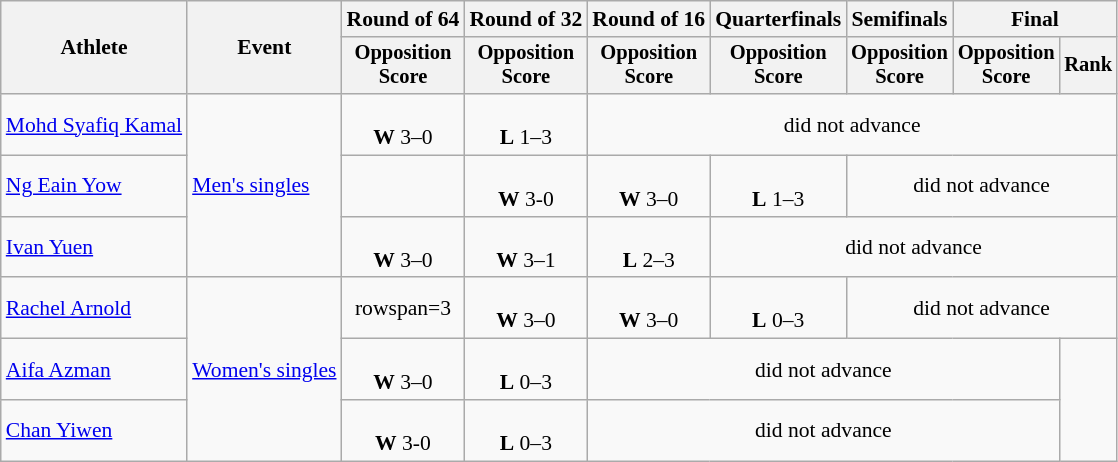<table class=wikitable style=font-size:90%;text-align:center>
<tr>
<th rowspan=2>Athlete</th>
<th rowspan=2>Event</th>
<th>Round of 64</th>
<th>Round of 32</th>
<th>Round of 16</th>
<th>Quarterfinals</th>
<th>Semifinals</th>
<th colspan=2>Final</th>
</tr>
<tr style=font-size:95%>
<th>Opposition<br>Score</th>
<th>Opposition<br>Score</th>
<th>Opposition<br>Score</th>
<th>Opposition<br>Score</th>
<th>Opposition<br>Score</th>
<th>Opposition<br>Score</th>
<th>Rank</th>
</tr>
<tr>
<td style="text-align:left"><a href='#'>Mohd Syafiq Kamal</a></td>
<td style="text-align:left" rowspan=3><a href='#'>Men's singles</a></td>
<td><br><strong>W</strong> 3–0</td>
<td><br><strong>L</strong> 1–3</td>
<td colspan=5>did not advance</td>
</tr>
<tr>
<td style="text-align:left"><a href='#'>Ng Eain Yow</a></td>
<td></td>
<td><br><strong>W</strong> 3-0</td>
<td><br><strong>W</strong> 3–0</td>
<td><br><strong>L</strong> 1–3</td>
<td colspan=3>did not advance</td>
</tr>
<tr>
<td style="text-align:left"><a href='#'>Ivan Yuen</a></td>
<td><br><strong>W</strong> 3–0</td>
<td><br><strong>W</strong> 3–1</td>
<td><br><strong>L</strong> 2–3</td>
<td colspan=5>did not advance</td>
</tr>
<tr>
<td style="text-align:left"><a href='#'>Rachel Arnold</a></td>
<td style="text-align:left" rowspan=3><a href='#'>Women's singles</a></td>
<td>rowspan=3 </td>
<td><br><strong>W</strong> 3–0</td>
<td><br><strong>W</strong> 3–0</td>
<td><br><strong>L</strong> 0–3</td>
<td colspan=3>did not advance</td>
</tr>
<tr>
<td style="text-align:left"><a href='#'>Aifa Azman</a></td>
<td><br><strong>W</strong> 3–0</td>
<td><br><strong>L</strong> 0–3</td>
<td colspan=4>did not advance</td>
</tr>
<tr>
<td style="text-align:left"><a href='#'>Chan Yiwen</a></td>
<td><br><strong>W</strong> 3-0</td>
<td><br><strong>L</strong> 0–3</td>
<td colspan=4>did not advance</td>
</tr>
</table>
